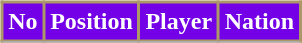<table>
<tr>
<td valign="top"><br>














<table class="wikitable">
<tr>
<th style="color:#FFFFFF; background: #7300E6; border:2px solid #AB9767;">No</th>
<th style="color:#FFFFFF; background: #7300E6; border:2px solid #AB9767;">Position</th>
<th style="color:#FFFFFF; background: #7300E6; border:2px solid #AB9767;">Player</th>
<th style="color:#FFFFFF; background: #7300E6; border:2px solid #AB9767;">Nation</th>
</tr>
<tr>
</tr>
</table>
</td>
</tr>
</table>
